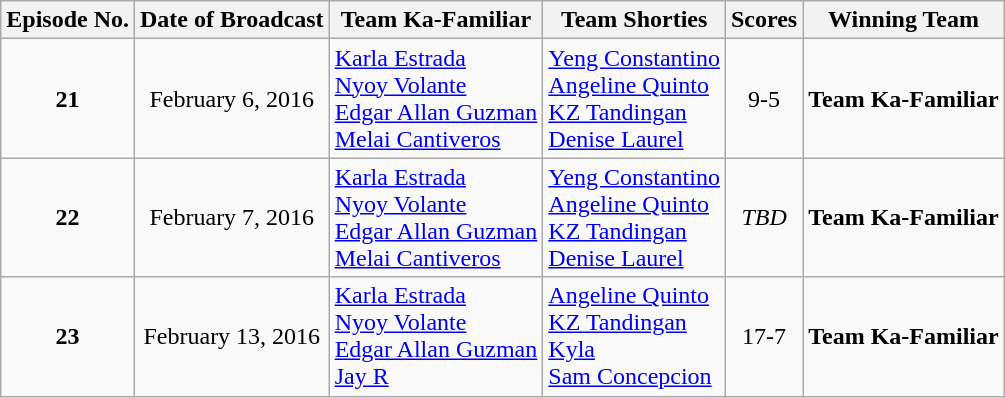<table class="wikitable">
<tr>
<th>Episode No.</th>
<th>Date of Broadcast</th>
<th>Team Ka-Familiar</th>
<th>Team Shorties</th>
<th>Scores</th>
<th>Winning Team</th>
</tr>
<tr>
<td align="center"><strong>21</strong></td>
<td align="center">February 6, 2016</td>
<td><a href='#'>Karla Estrada</a><br><a href='#'>Nyoy Volante</a><br><a href='#'>Edgar Allan Guzman</a><br><a href='#'>Melai Cantiveros</a></td>
<td><a href='#'>Yeng Constantino</a><br><a href='#'>Angeline Quinto</a><br><a href='#'>KZ Tandingan</a><br><a href='#'>Denise Laurel</a></td>
<td align="center">9-5</td>
<td align="center"><strong>Team Ka-Familiar</strong></td>
</tr>
<tr>
<td align="center"><strong>22</strong></td>
<td align="center">February 7, 2016</td>
<td><a href='#'>Karla Estrada</a><br><a href='#'>Nyoy Volante</a><br><a href='#'>Edgar Allan Guzman</a><br><a href='#'>Melai Cantiveros</a></td>
<td><a href='#'>Yeng Constantino</a><br><a href='#'>Angeline Quinto</a><br><a href='#'>KZ Tandingan</a><br><a href='#'>Denise Laurel</a></td>
<td align="center"><em>TBD</em></td>
<td align="center"><strong>Team Ka-Familiar</strong></td>
</tr>
<tr>
<td align="center"><strong>23</strong></td>
<td align="center">February 13, 2016</td>
<td><a href='#'>Karla Estrada</a><br><a href='#'>Nyoy Volante</a><br><a href='#'>Edgar Allan Guzman</a><br><a href='#'>Jay R</a></td>
<td><a href='#'>Angeline Quinto</a><br><a href='#'>KZ Tandingan</a><br><a href='#'>Kyla</a><br><a href='#'>Sam Concepcion</a></td>
<td align="center">17-7</td>
<td align="center"><strong>Team Ka-Familiar</strong></td>
</tr>
</table>
